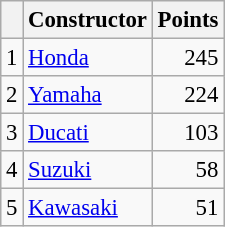<table class="wikitable" style="font-size: 95%;">
<tr>
<th></th>
<th>Constructor</th>
<th>Points</th>
</tr>
<tr>
<td align=center>1</td>
<td> <a href='#'>Honda</a></td>
<td align=right>245</td>
</tr>
<tr>
<td align=center>2</td>
<td> <a href='#'>Yamaha</a></td>
<td align=right>224</td>
</tr>
<tr>
<td align=center>3</td>
<td> <a href='#'>Ducati</a></td>
<td align=right>103</td>
</tr>
<tr>
<td align=center>4</td>
<td> <a href='#'>Suzuki</a></td>
<td align=right>58</td>
</tr>
<tr>
<td align=center>5</td>
<td> <a href='#'>Kawasaki</a></td>
<td align=right>51</td>
</tr>
</table>
